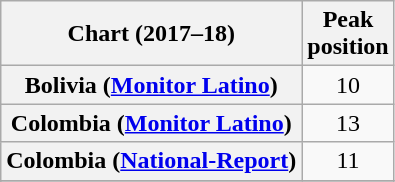<table class="wikitable sortable plainrowheaders" style="text-align:center">
<tr>
<th scope="col">Chart (2017–18)</th>
<th scope="col">Peak<br> position</th>
</tr>
<tr>
<th scope="row">Bolivia (<a href='#'>Monitor Latino</a>)</th>
<td style="text-align:center">10</td>
</tr>
<tr>
<th scope="row">Colombia (<a href='#'>Monitor Latino</a>)</th>
<td style="text-align:center">13</td>
</tr>
<tr>
<th scope="row">Colombia (<a href='#'>National-Report</a>)</th>
<td style="text-align:center">11</td>
</tr>
<tr>
</tr>
<tr>
</tr>
<tr>
</tr>
<tr>
</tr>
<tr>
</tr>
</table>
